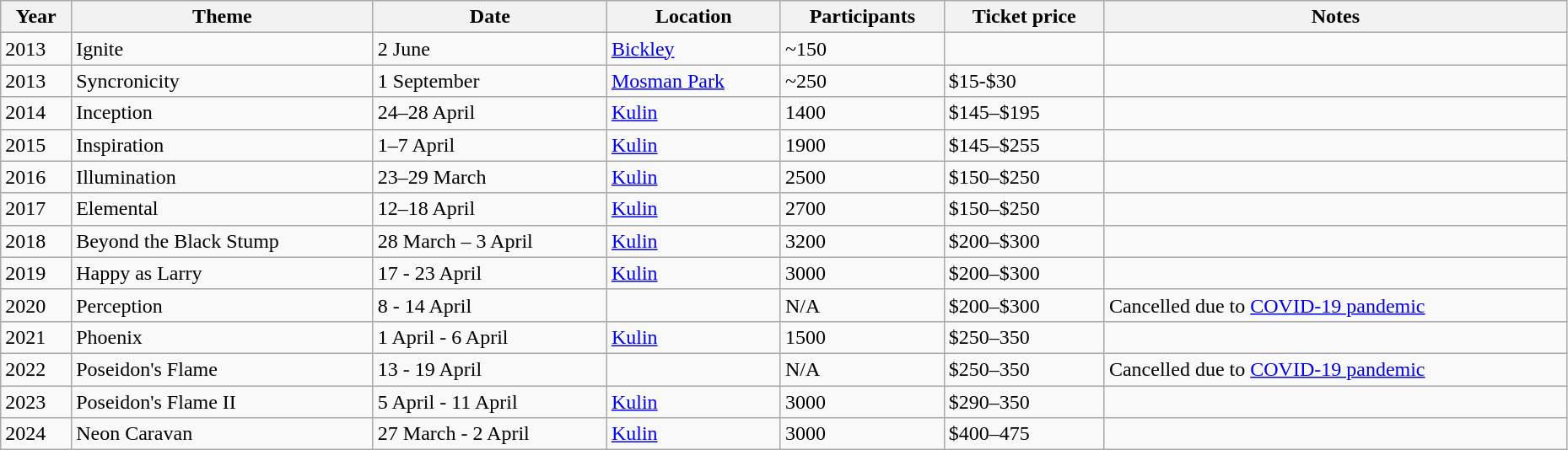<table class="wikitable" style="width:98%;">
<tr>
<th style="white-space:nowrap;">Year</th>
<th>Theme</th>
<th>Date</th>
<th>Location</th>
<th>Participants</th>
<th>Ticket price</th>
<th>Notes</th>
</tr>
<tr>
<td>2013</td>
<td>Ignite</td>
<td>2 June</td>
<td><a href='#'>Bickley</a></td>
<td>~150</td>
<td></td>
<td></td>
</tr>
<tr>
<td>2013</td>
<td>Syncronicity</td>
<td>1 September</td>
<td><a href='#'>Mosman Park</a></td>
<td>~250</td>
<td>$15-$30</td>
<td></td>
</tr>
<tr>
<td>2014</td>
<td>Inception</td>
<td>24–28 April</td>
<td><a href='#'>Kulin</a></td>
<td>1400</td>
<td>$145–$195</td>
<td></td>
</tr>
<tr>
<td>2015</td>
<td>Inspiration</td>
<td>1–7 April</td>
<td><a href='#'>Kulin</a></td>
<td>1900</td>
<td>$145–$255</td>
<td></td>
</tr>
<tr>
<td>2016</td>
<td>Illumination</td>
<td>23–29 March</td>
<td><a href='#'>Kulin</a></td>
<td>2500</td>
<td>$150–$250</td>
<td></td>
</tr>
<tr>
<td>2017</td>
<td>Elemental</td>
<td>12–18 April</td>
<td><a href='#'>Kulin</a></td>
<td>2700</td>
<td>$150–$250</td>
<td></td>
</tr>
<tr>
<td>2018</td>
<td>Beyond the Black Stump</td>
<td>28 March – 3 April</td>
<td><a href='#'>Kulin</a></td>
<td>3200</td>
<td>$200–$300</td>
<td></td>
</tr>
<tr>
<td>2019</td>
<td>Happy as Larry</td>
<td>17 - 23 April</td>
<td><a href='#'>Kulin</a></td>
<td>3000</td>
<td>$200–$300</td>
<td></td>
</tr>
<tr>
<td>2020</td>
<td>Perception</td>
<td>8 - 14 April</td>
<td></td>
<td>N/A</td>
<td>$200–$300</td>
<td>Cancelled due to <a href='#'>COVID-19 pandemic</a></td>
</tr>
<tr>
<td>2021</td>
<td>Phoenix</td>
<td>1 April - 6 April</td>
<td><a href='#'>Kulin</a></td>
<td>1500</td>
<td>$250–350</td>
<td></td>
</tr>
<tr>
<td>2022</td>
<td>Poseidon's Flame</td>
<td>13 - 19 April</td>
<td></td>
<td>N/A</td>
<td>$250–350</td>
<td>Cancelled due to <a href='#'>COVID-19 pandemic</a></td>
</tr>
<tr>
<td>2023</td>
<td>Poseidon's Flame II</td>
<td>5 April - 11 April</td>
<td><a href='#'>Kulin</a></td>
<td>3000</td>
<td>$290–350</td>
<td></td>
</tr>
<tr>
<td>2024</td>
<td>Neon Caravan</td>
<td>27 March - 2 April</td>
<td><a href='#'>Kulin</a></td>
<td>3000</td>
<td>$400–475</td>
<td></td>
</tr>
</table>
